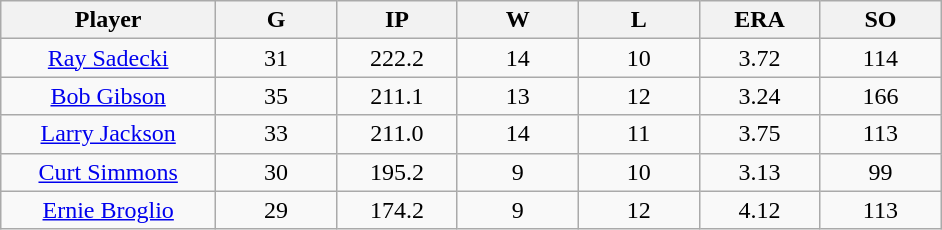<table class="wikitable sortable">
<tr>
<th bgcolor="#DDDDFF" width="16%">Player</th>
<th bgcolor="#DDDDFF" width="9%">G</th>
<th bgcolor="#DDDDFF" width="9%">IP</th>
<th bgcolor="#DDDDFF" width="9%">W</th>
<th bgcolor="#DDDDFF" width="9%">L</th>
<th bgcolor="#DDDDFF" width="9%">ERA</th>
<th bgcolor="#DDDDFF" width="9%">SO</th>
</tr>
<tr align="center">
<td><a href='#'>Ray Sadecki</a></td>
<td>31</td>
<td>222.2</td>
<td>14</td>
<td>10</td>
<td>3.72</td>
<td>114</td>
</tr>
<tr align="center">
<td><a href='#'>Bob Gibson</a></td>
<td>35</td>
<td>211.1</td>
<td>13</td>
<td>12</td>
<td>3.24</td>
<td>166</td>
</tr>
<tr align="center">
<td><a href='#'>Larry Jackson</a></td>
<td>33</td>
<td>211.0</td>
<td>14</td>
<td>11</td>
<td>3.75</td>
<td>113</td>
</tr>
<tr align="center">
<td><a href='#'>Curt Simmons</a></td>
<td>30</td>
<td>195.2</td>
<td>9</td>
<td>10</td>
<td>3.13</td>
<td>99</td>
</tr>
<tr align="center">
<td><a href='#'>Ernie Broglio</a></td>
<td>29</td>
<td>174.2</td>
<td>9</td>
<td>12</td>
<td>4.12</td>
<td>113</td>
</tr>
</table>
